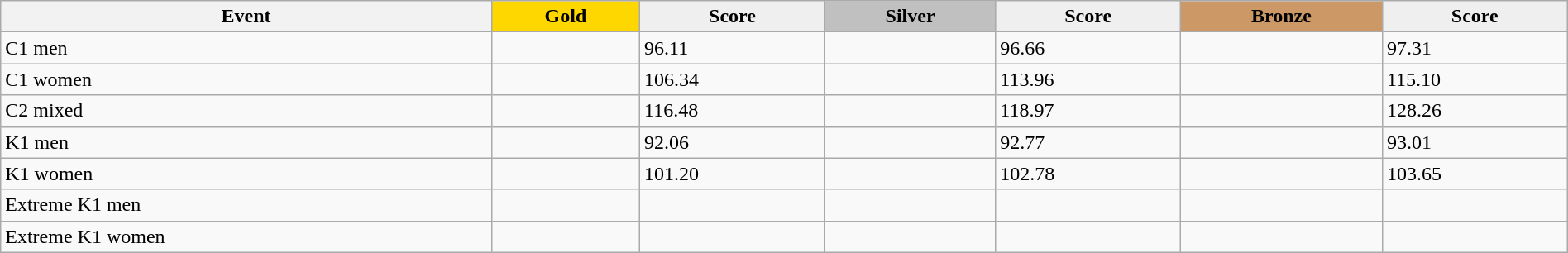<table class="wikitable" width=100%>
<tr>
<th>Event</th>
<td align=center bgcolor="gold"><strong>Gold</strong></td>
<td align=center bgcolor="EFEFEF"><strong>Score</strong></td>
<td align=center bgcolor="silver"><strong>Silver</strong></td>
<td align=center bgcolor="EFEFEF"><strong>Score</strong></td>
<td align=center bgcolor="CC9966"><strong>Bronze</strong></td>
<td align=center bgcolor="EFEFEF"><strong>Score</strong></td>
</tr>
<tr>
<td>C1 men</td>
<td></td>
<td>96.11</td>
<td></td>
<td>96.66</td>
<td></td>
<td>97.31</td>
</tr>
<tr>
<td>C1 women</td>
<td></td>
<td>106.34</td>
<td></td>
<td>113.96</td>
<td></td>
<td>115.10</td>
</tr>
<tr>
<td>C2 mixed</td>
<td></td>
<td>116.48</td>
<td></td>
<td>118.97</td>
<td></td>
<td>128.26</td>
</tr>
<tr>
<td>K1 men</td>
<td></td>
<td>92.06</td>
<td></td>
<td>92.77</td>
<td></td>
<td>93.01</td>
</tr>
<tr>
<td>K1 women</td>
<td></td>
<td>101.20</td>
<td></td>
<td>102.78</td>
<td></td>
<td>103.65</td>
</tr>
<tr>
<td>Extreme K1 men</td>
<td></td>
<td></td>
<td></td>
<td></td>
<td></td>
<td></td>
</tr>
<tr>
<td>Extreme K1 women</td>
<td></td>
<td></td>
<td></td>
<td></td>
<td></td>
<td></td>
</tr>
</table>
